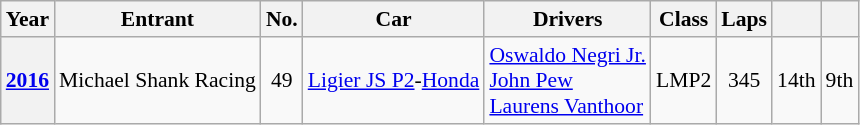<table class="wikitable" style="font-size:90%">
<tr>
<th>Year</th>
<th>Entrant</th>
<th>No.</th>
<th>Car</th>
<th>Drivers</th>
<th>Class</th>
<th>Laps</th>
<th></th>
<th></th>
</tr>
<tr align="center">
<th><a href='#'>2016</a></th>
<td align=left> Michael Shank Racing</td>
<td>49</td>
<td align=left><a href='#'>Ligier JS P2</a>-<a href='#'>Honda</a></td>
<td align=left> <a href='#'>Oswaldo Negri Jr.</a><br> <a href='#'>John Pew</a><br> <a href='#'>Laurens Vanthoor</a></td>
<td>LMP2</td>
<td>345</td>
<td>14th</td>
<td>9th</td>
</tr>
</table>
